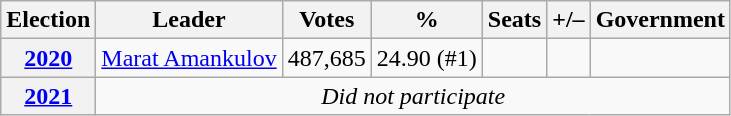<table class=wikitable style=text-align:right>
<tr>
<th>Election</th>
<th>Leader</th>
<th>Votes</th>
<th>%</th>
<th>Seats</th>
<th>+/–</th>
<th>Government</th>
</tr>
<tr>
<th><a href='#'>2020</a></th>
<td><a href='#'>Marat Amankulov</a></td>
<td>487,685</td>
<td>24.90 (#1)</td>
<td></td>
<td></td>
<td></td>
</tr>
<tr style=text-align:center>
<th><a href='#'>2021</a></th>
<td colspan="6"><em>Did not participate</em></td>
</tr>
</table>
